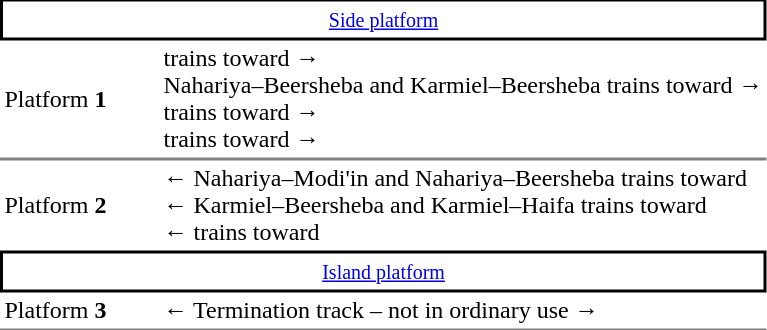<table border=0 cellspacing=0 cellpadding=3>
<tr>
<td style="border-top:solid 1-x black;border-top:solid 1px black;border-right:solid 2px black;border-left:solid 2px black;border-bottom:solid 2px black;text-align:center;" colspan=2><small><a href='#'>Side platform</a></small></td>
</tr>
<tr>
<td style="border-bottom:solid 1px gray;" width=100>Platform <strong>1</strong></td>
<td style="border-bottom:solid 1px gray;">  trains toward   →<br>   Nahariya–Beersheba and Karmiel–Beersheba trains toward   →<br>  trains toward   →<br>  trains toward   →</td>
</tr>
<tr>
<td style="border-top:solid 1px gray;">Platform <strong>2</strong></td>
<td style="border-top:solid 1px gray;">←   Nahariya–Modi'in and Nahariya–Beersheba trains toward  <br>←   Karmiel–Beersheba and Karmiel–Haifa trains toward  <br>←  trains toward  </td>
</tr>
<tr>
<td style="border-top:solid 2px black;border-right:solid 2px black;border-left:solid 2px black;border-bottom:solid 2px black;text-align:center;" colspan=2><small><a href='#'>Island platform</a></small></td>
</tr>
<tr>
<td style="border-bottom:solid 1px gray;">Platform <strong>3</strong></td>
<td style="border-bottom:solid 1px gray;">← Termination track – not in ordinary use →</td>
</tr>
</table>
